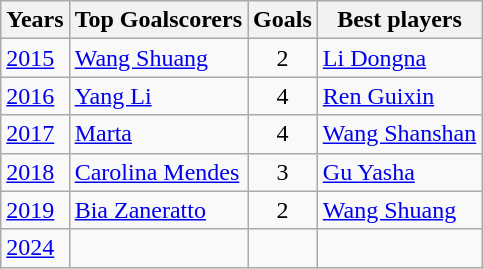<table class="wikitable sortable">
<tr>
<th>Years</th>
<th>Top Goalscorers</th>
<th>Goals</th>
<th>Best players</th>
</tr>
<tr>
<td><a href='#'>2015</a></td>
<td> <a href='#'>Wang Shuang</a></td>
<td align=center>2</td>
<td> <a href='#'>Li Dongna</a></td>
</tr>
<tr>
<td><a href='#'>2016</a></td>
<td> <a href='#'>Yang Li</a></td>
<td align=center>4</td>
<td> <a href='#'>Ren Guixin</a></td>
</tr>
<tr>
<td><a href='#'>2017</a></td>
<td> <a href='#'>Marta</a></td>
<td align=center>4</td>
<td> <a href='#'>Wang Shanshan</a></td>
</tr>
<tr>
<td><a href='#'>2018</a></td>
<td> <a href='#'>Carolina Mendes</a></td>
<td align=center>3</td>
<td> <a href='#'>Gu Yasha</a></td>
</tr>
<tr>
<td><a href='#'>2019</a></td>
<td> <a href='#'>Bia Zaneratto</a></td>
<td align=center>2</td>
<td> <a href='#'>Wang Shuang</a></td>
</tr>
<tr>
<td><a href='#'>2024</a></td>
<td></td>
<td align=center></td>
<td></td>
</tr>
</table>
